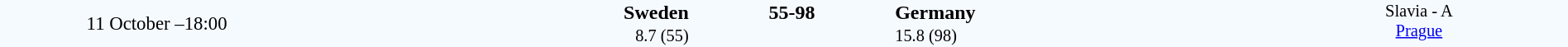<table style="width: 100%; background:#F5FAFF;" cellspacing="0">
<tr>
<td style=font-size:95% align=center rowspan=3 width=20%>11 October –18:00</td>
</tr>
<tr>
<td width=24% align=right><strong>Sweden</strong> </td>
<td align=center width=13%><strong>55-98</strong></td>
<td width=24%> <strong>Germany</strong></td>
<td style=font-size:85% rowspan=3 valign=top align=center>Slavia - A <br><a href='#'>Prague</a></td>
</tr>
<tr style=font-size:85%>
<td align=right>8.7 (55)</td>
<td align=center></td>
<td>15.8 (98)</td>
</tr>
</table>
